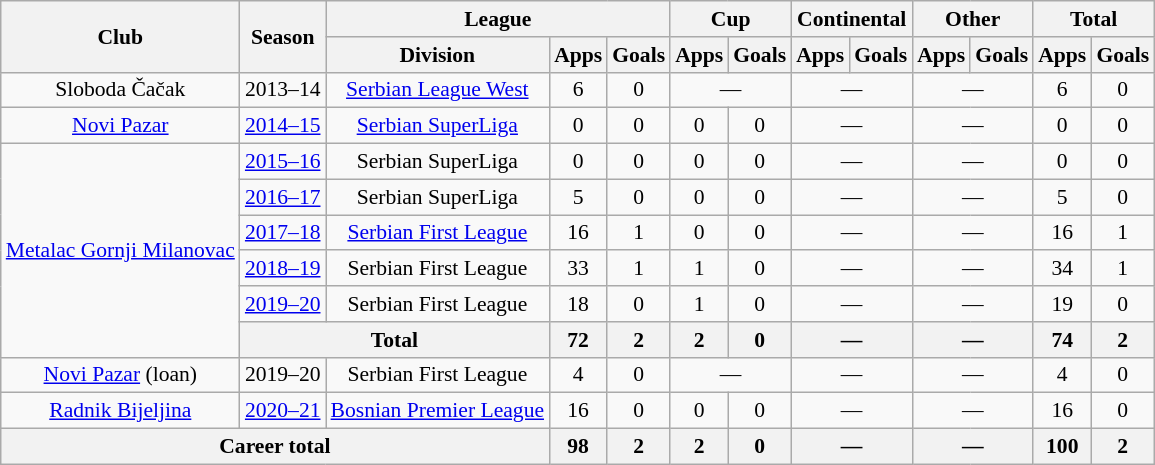<table class="wikitable" style="text-align: center;font-size:90%">
<tr>
<th rowspan="2">Club</th>
<th rowspan="2">Season</th>
<th colspan="3">League</th>
<th colspan="2">Cup</th>
<th colspan="2">Continental</th>
<th colspan="2">Other</th>
<th colspan="2">Total</th>
</tr>
<tr>
<th>Division</th>
<th>Apps</th>
<th>Goals</th>
<th>Apps</th>
<th>Goals</th>
<th>Apps</th>
<th>Goals</th>
<th>Apps</th>
<th>Goals</th>
<th>Apps</th>
<th>Goals</th>
</tr>
<tr>
<td>Sloboda Čačak</td>
<td>2013–14</td>
<td><a href='#'>Serbian League West</a></td>
<td>6</td>
<td>0</td>
<td colspan="2">—</td>
<td colspan="2">—</td>
<td colspan="2">—</td>
<td>6</td>
<td>0</td>
</tr>
<tr>
<td><a href='#'>Novi Pazar</a></td>
<td><a href='#'>2014–15</a></td>
<td><a href='#'>Serbian SuperLiga</a></td>
<td>0</td>
<td>0</td>
<td>0</td>
<td>0</td>
<td colspan="2">—</td>
<td colspan="2">—</td>
<td>0</td>
<td>0</td>
</tr>
<tr>
<td rowspan="6"><a href='#'>Metalac Gornji Milanovac</a></td>
<td><a href='#'>2015–16</a></td>
<td>Serbian SuperLiga</td>
<td>0</td>
<td>0</td>
<td>0</td>
<td>0</td>
<td colspan="2">—</td>
<td colspan="2">—</td>
<td>0</td>
<td>0</td>
</tr>
<tr>
<td><a href='#'>2016–17</a></td>
<td>Serbian SuperLiga</td>
<td>5</td>
<td>0</td>
<td>0</td>
<td>0</td>
<td colspan="2">—</td>
<td colspan="2">—</td>
<td>5</td>
<td>0</td>
</tr>
<tr>
<td><a href='#'>2017–18</a></td>
<td><a href='#'>Serbian First League</a></td>
<td>16</td>
<td>1</td>
<td>0</td>
<td>0</td>
<td colspan="2">—</td>
<td colspan="2">—</td>
<td>16</td>
<td>1</td>
</tr>
<tr>
<td><a href='#'>2018–19</a></td>
<td>Serbian First League</td>
<td>33</td>
<td>1</td>
<td>1</td>
<td>0</td>
<td colspan="2">—</td>
<td colspan="2">—</td>
<td>34</td>
<td>1</td>
</tr>
<tr>
<td><a href='#'>2019–20</a></td>
<td>Serbian First League</td>
<td>18</td>
<td>0</td>
<td>1</td>
<td>0</td>
<td colspan="2">—</td>
<td colspan="2">—</td>
<td>19</td>
<td>0</td>
</tr>
<tr>
<th colspan="2">Total</th>
<th>72</th>
<th>2</th>
<th>2</th>
<th>0</th>
<th colspan="2">—</th>
<th colspan="2">—</th>
<th>74</th>
<th>2</th>
</tr>
<tr>
<td><a href='#'>Novi Pazar</a> (loan)</td>
<td>2019–20</td>
<td>Serbian First League</td>
<td>4</td>
<td>0</td>
<td colspan="2">—</td>
<td colspan="2">—</td>
<td colspan="2">—</td>
<td>4</td>
<td>0</td>
</tr>
<tr>
<td><a href='#'>Radnik Bijeljina</a></td>
<td><a href='#'>2020–21</a></td>
<td><a href='#'>Bosnian Premier League</a></td>
<td>16</td>
<td>0</td>
<td>0</td>
<td>0</td>
<td colspan="2">—</td>
<td colspan="2">—</td>
<td>16</td>
<td>0</td>
</tr>
<tr>
<th colspan="3">Career total</th>
<th>98</th>
<th>2</th>
<th>2</th>
<th>0</th>
<th colspan="2">—</th>
<th colspan="2">—</th>
<th>100</th>
<th>2</th>
</tr>
</table>
